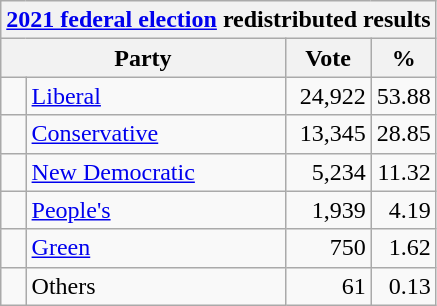<table class="wikitable">
<tr>
<th colspan="4"><a href='#'>2021 federal election</a> redistributed results</th>
</tr>
<tr>
<th bgcolor="#DDDDFF" width="130px" colspan="2">Party</th>
<th bgcolor="#DDDDFF" width="50px">Vote</th>
<th bgcolor="#DDDDFF" width="30px">%</th>
</tr>
<tr>
<td> </td>
<td><a href='#'>Liberal</a></td>
<td align=right>24,922</td>
<td align=right>53.88</td>
</tr>
<tr>
<td> </td>
<td><a href='#'>Conservative</a></td>
<td align=right>13,345</td>
<td align=right>28.85</td>
</tr>
<tr>
<td> </td>
<td><a href='#'>New Democratic</a></td>
<td align=right>5,234</td>
<td align=right>11.32</td>
</tr>
<tr>
<td> </td>
<td><a href='#'>People's</a></td>
<td align=right>1,939</td>
<td align=right>4.19</td>
</tr>
<tr>
<td> </td>
<td><a href='#'>Green</a></td>
<td align=right>750</td>
<td align=right>1.62</td>
</tr>
<tr>
<td> </td>
<td>Others</td>
<td align=right>61</td>
<td align=right>0.13</td>
</tr>
</table>
